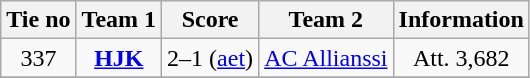<table class="wikitable" style="text-align:center">
<tr>
<th style= width="40px">Tie no</th>
<th style= width="150px">Team 1</th>
<th style= width="60px">Score</th>
<th style= width="150px">Team 2</th>
<th style= width="30px">Information</th>
</tr>
<tr>
<td>337</td>
<td><strong><a href='#'>HJK</a></strong></td>
<td>2–1 (<a href='#'>aet</a>)</td>
<td><a href='#'>AC Allianssi</a></td>
<td>Att. 3,682</td>
</tr>
<tr>
</tr>
</table>
